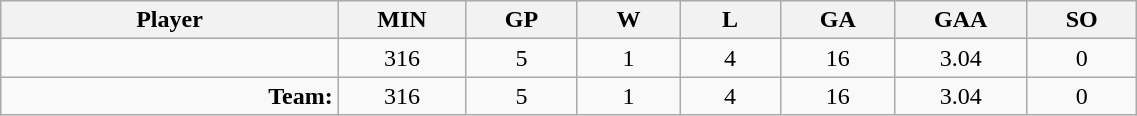<table class="wikitable sortable" width="60%">
<tr>
<th bgcolor="#DDDDFF" width="10%">Player</th>
<th width="3%" bgcolor="#DDDDFF" title="Minutes played">MIN</th>
<th width="3%" bgcolor="#DDDDFF" title="Games played in">GP</th>
<th width="3%" bgcolor="#DDDDFF" title="Wins">W</th>
<th width="3%" bgcolor="#DDDDFF"title="Losses">L</th>
<th width="3%" bgcolor="#DDDDFF" title="Goals against">GA</th>
<th width="3%" bgcolor="#DDDDFF" title="Goals against average">GAA</th>
<th width="3%" bgcolor="#DDDDFF" title="Shut-outs">SO</th>
</tr>
<tr align="center">
<td align="right"></td>
<td>316</td>
<td>5</td>
<td>1</td>
<td>4</td>
<td>16</td>
<td>3.04</td>
<td>0</td>
</tr>
<tr align="center">
<td align="right"><strong>Team:</strong></td>
<td>316</td>
<td>5</td>
<td>1</td>
<td>4</td>
<td>16</td>
<td>3.04</td>
<td>0</td>
</tr>
</table>
